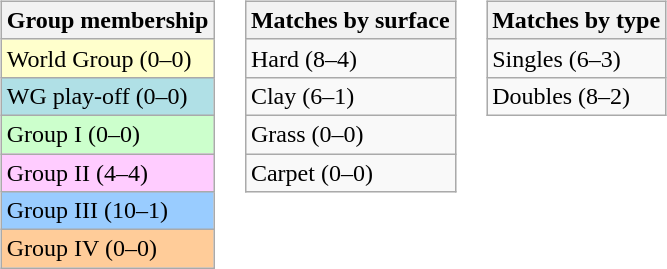<table>
<tr valign=top>
<td><br><table class=wikitable>
<tr>
<th>Group membership</th>
</tr>
<tr bgcolor=#FFFFCC>
<td>World Group (0–0)</td>
</tr>
<tr style="background:#B0E0E6;">
<td>WG play-off (0–0)</td>
</tr>
<tr bgcolor=#CCFFCC>
<td>Group I (0–0)</td>
</tr>
<tr bgcolor=#FFCCFF>
<td>Group II (4–4)</td>
</tr>
<tr bgcolor=#99CCFF>
<td>Group III (10–1)</td>
</tr>
<tr bgcolor=#FFCC99>
<td>Group IV (0–0)</td>
</tr>
</table>
</td>
<td><br><table class=wikitable>
<tr>
<th>Matches by surface</th>
</tr>
<tr>
<td>Hard (8–4)</td>
</tr>
<tr>
<td>Clay (6–1)</td>
</tr>
<tr>
<td>Grass (0–0)</td>
</tr>
<tr>
<td>Carpet (0–0)</td>
</tr>
</table>
</td>
<td><br><table class=wikitable>
<tr>
<th>Matches by type</th>
</tr>
<tr>
<td>Singles (6–3)</td>
</tr>
<tr>
<td>Doubles (8–2)</td>
</tr>
</table>
</td>
</tr>
</table>
